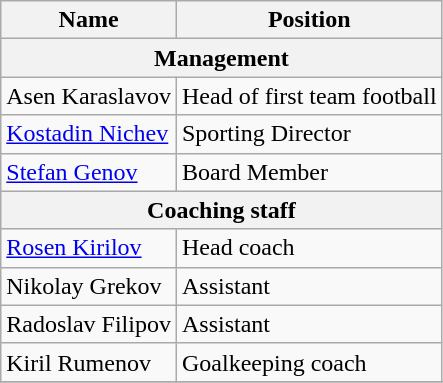<table class="wikitable">
<tr>
<th>Name</th>
<th>Position</th>
</tr>
<tr>
<th colspan="2">Management</th>
</tr>
<tr>
<td> Asen Karaslavov</td>
<td>Head of first team football</td>
</tr>
<tr>
<td> <a href='#'>Kostadin Nichev</a></td>
<td>Sporting Director</td>
</tr>
<tr>
<td> <a href='#'>Stefan Genov</a></td>
<td>Board Member</td>
</tr>
<tr>
<th colspan="2">Coaching staff</th>
</tr>
<tr>
<td> <a href='#'>Rosen Kirilov</a></td>
<td>Head coach</td>
</tr>
<tr>
<td> Nikolay Grekov</td>
<td>Assistant</td>
</tr>
<tr>
<td> Radoslav Filipov</td>
<td>Assistant</td>
</tr>
<tr>
<td> Kiril Rumenov</td>
<td>Goalkeeping coach</td>
</tr>
<tr>
</tr>
</table>
